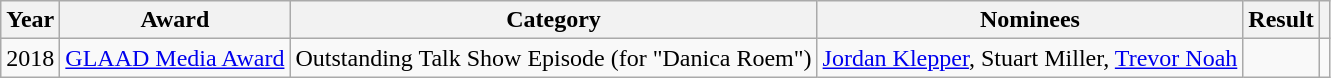<table class="wikitable sortable plainrowheaders">
<tr>
<th scope="col">Year</th>
<th scope="col">Award</th>
<th scope="col">Category</th>
<th scope="col">Nominees</th>
<th scope="col">Result</th>
<th></th>
</tr>
<tr>
<td>2018</td>
<td><a href='#'>GLAAD Media Award</a></td>
<td>Outstanding Talk Show Episode (for "Danica Roem")</td>
<td><a href='#'>Jordan Klepper</a>, Stuart Miller, <a href='#'>Trevor Noah</a></td>
<td></td>
<td style="text-align:center;"></td>
</tr>
</table>
